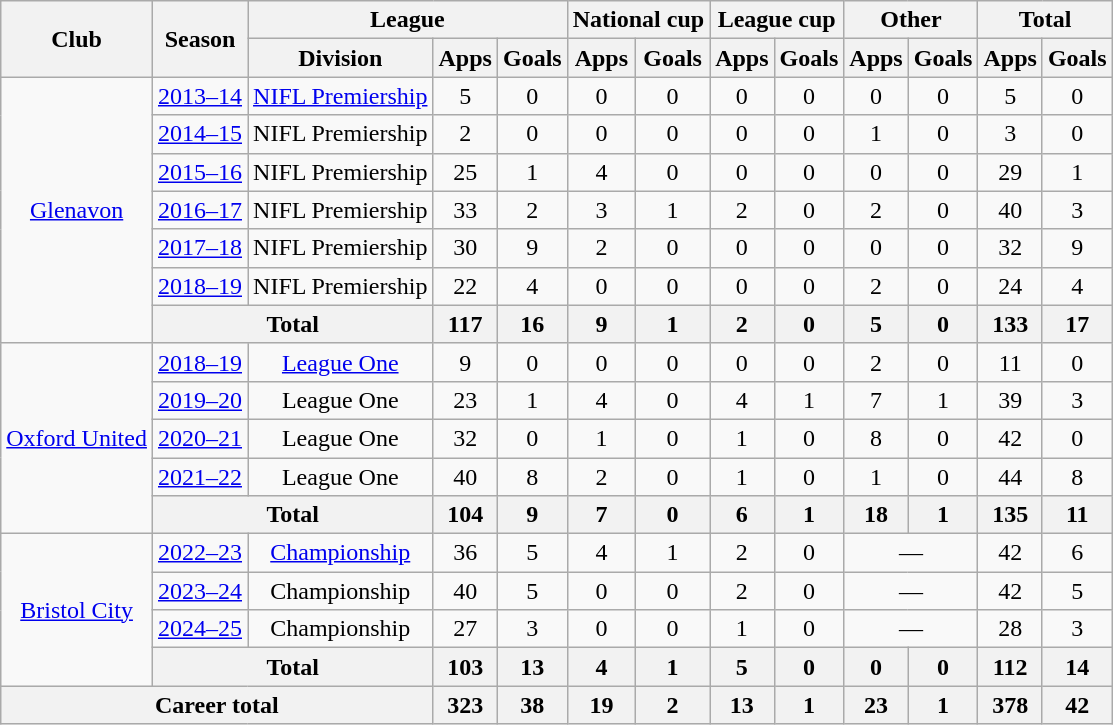<table class=wikitable style="text-align: center">
<tr>
<th rowspan=2>Club</th>
<th rowspan=2>Season</th>
<th colspan=3>League</th>
<th colspan=2>National cup</th>
<th colspan=2>League cup</th>
<th colspan=2>Other</th>
<th colspan=2>Total</th>
</tr>
<tr>
<th>Division</th>
<th>Apps</th>
<th>Goals</th>
<th>Apps</th>
<th>Goals</th>
<th>Apps</th>
<th>Goals</th>
<th>Apps</th>
<th>Goals</th>
<th>Apps</th>
<th>Goals</th>
</tr>
<tr>
<td rowspan="7"><a href='#'>Glenavon</a></td>
<td><a href='#'>2013–14</a></td>
<td><a href='#'>NIFL Premiership</a></td>
<td>5</td>
<td>0</td>
<td>0</td>
<td>0</td>
<td>0</td>
<td>0</td>
<td>0</td>
<td>0</td>
<td>5</td>
<td>0</td>
</tr>
<tr>
<td><a href='#'>2014–15</a></td>
<td>NIFL Premiership</td>
<td>2</td>
<td>0</td>
<td>0</td>
<td>0</td>
<td>0</td>
<td>0</td>
<td>1</td>
<td>0</td>
<td>3</td>
<td>0</td>
</tr>
<tr>
<td><a href='#'>2015–16</a></td>
<td>NIFL Premiership</td>
<td>25</td>
<td>1</td>
<td>4</td>
<td>0</td>
<td>0</td>
<td>0</td>
<td>0</td>
<td>0</td>
<td>29</td>
<td>1</td>
</tr>
<tr>
<td><a href='#'>2016–17</a></td>
<td>NIFL Premiership</td>
<td>33</td>
<td>2</td>
<td>3</td>
<td>1</td>
<td>2</td>
<td>0</td>
<td>2</td>
<td>0</td>
<td>40</td>
<td>3</td>
</tr>
<tr>
<td><a href='#'>2017–18</a></td>
<td>NIFL Premiership</td>
<td>30</td>
<td>9</td>
<td>2</td>
<td>0</td>
<td>0</td>
<td>0</td>
<td>0</td>
<td>0</td>
<td>32</td>
<td>9</td>
</tr>
<tr>
<td><a href='#'>2018–19</a></td>
<td>NIFL Premiership</td>
<td>22</td>
<td>4</td>
<td>0</td>
<td>0</td>
<td>0</td>
<td>0</td>
<td>2</td>
<td>0</td>
<td>24</td>
<td>4</td>
</tr>
<tr>
<th colspan=2>Total</th>
<th>117</th>
<th>16</th>
<th>9</th>
<th>1</th>
<th>2</th>
<th>0</th>
<th>5</th>
<th>0</th>
<th>133</th>
<th>17</th>
</tr>
<tr>
<td rowspan="5"><a href='#'>Oxford United</a></td>
<td><a href='#'>2018–19</a></td>
<td><a href='#'>League One</a></td>
<td>9</td>
<td>0</td>
<td>0</td>
<td>0</td>
<td>0</td>
<td>0</td>
<td>2</td>
<td>0</td>
<td>11</td>
<td>0</td>
</tr>
<tr>
<td><a href='#'>2019–20</a></td>
<td>League One</td>
<td>23</td>
<td>1</td>
<td>4</td>
<td>0</td>
<td>4</td>
<td>1</td>
<td>7</td>
<td>1</td>
<td>39</td>
<td>3</td>
</tr>
<tr>
<td><a href='#'>2020–21</a></td>
<td>League One</td>
<td>32</td>
<td>0</td>
<td>1</td>
<td>0</td>
<td>1</td>
<td>0</td>
<td>8</td>
<td>0</td>
<td>42</td>
<td>0</td>
</tr>
<tr>
<td><a href='#'>2021–22</a></td>
<td>League One</td>
<td>40</td>
<td>8</td>
<td>2</td>
<td>0</td>
<td>1</td>
<td>0</td>
<td>1</td>
<td>0</td>
<td>44</td>
<td>8</td>
</tr>
<tr>
<th colspan=2>Total</th>
<th>104</th>
<th>9</th>
<th>7</th>
<th>0</th>
<th>6</th>
<th>1</th>
<th>18</th>
<th>1</th>
<th>135</th>
<th>11</th>
</tr>
<tr>
<td rowspan="4"><a href='#'>Bristol City</a></td>
<td><a href='#'>2022–23</a></td>
<td><a href='#'>Championship</a></td>
<td>36</td>
<td>5</td>
<td>4</td>
<td>1</td>
<td>2</td>
<td>0</td>
<td colspan=2>—</td>
<td>42</td>
<td>6</td>
</tr>
<tr>
<td><a href='#'>2023–24</a></td>
<td>Championship</td>
<td>40</td>
<td>5</td>
<td>0</td>
<td>0</td>
<td>2</td>
<td>0</td>
<td colspan=2>—</td>
<td>42</td>
<td>5</td>
</tr>
<tr>
<td><a href='#'>2024–25</a></td>
<td>Championship</td>
<td>27</td>
<td>3</td>
<td>0</td>
<td>0</td>
<td>1</td>
<td>0</td>
<td colspan=2>—</td>
<td>28</td>
<td>3</td>
</tr>
<tr>
<th colspan=2>Total</th>
<th>103</th>
<th>13</th>
<th>4</th>
<th>1</th>
<th>5</th>
<th>0</th>
<th>0</th>
<th>0</th>
<th>112</th>
<th>14</th>
</tr>
<tr>
<th colspan=3>Career total</th>
<th>323</th>
<th>38</th>
<th>19</th>
<th>2</th>
<th>13</th>
<th>1</th>
<th>23</th>
<th>1</th>
<th>378</th>
<th>42</th>
</tr>
</table>
